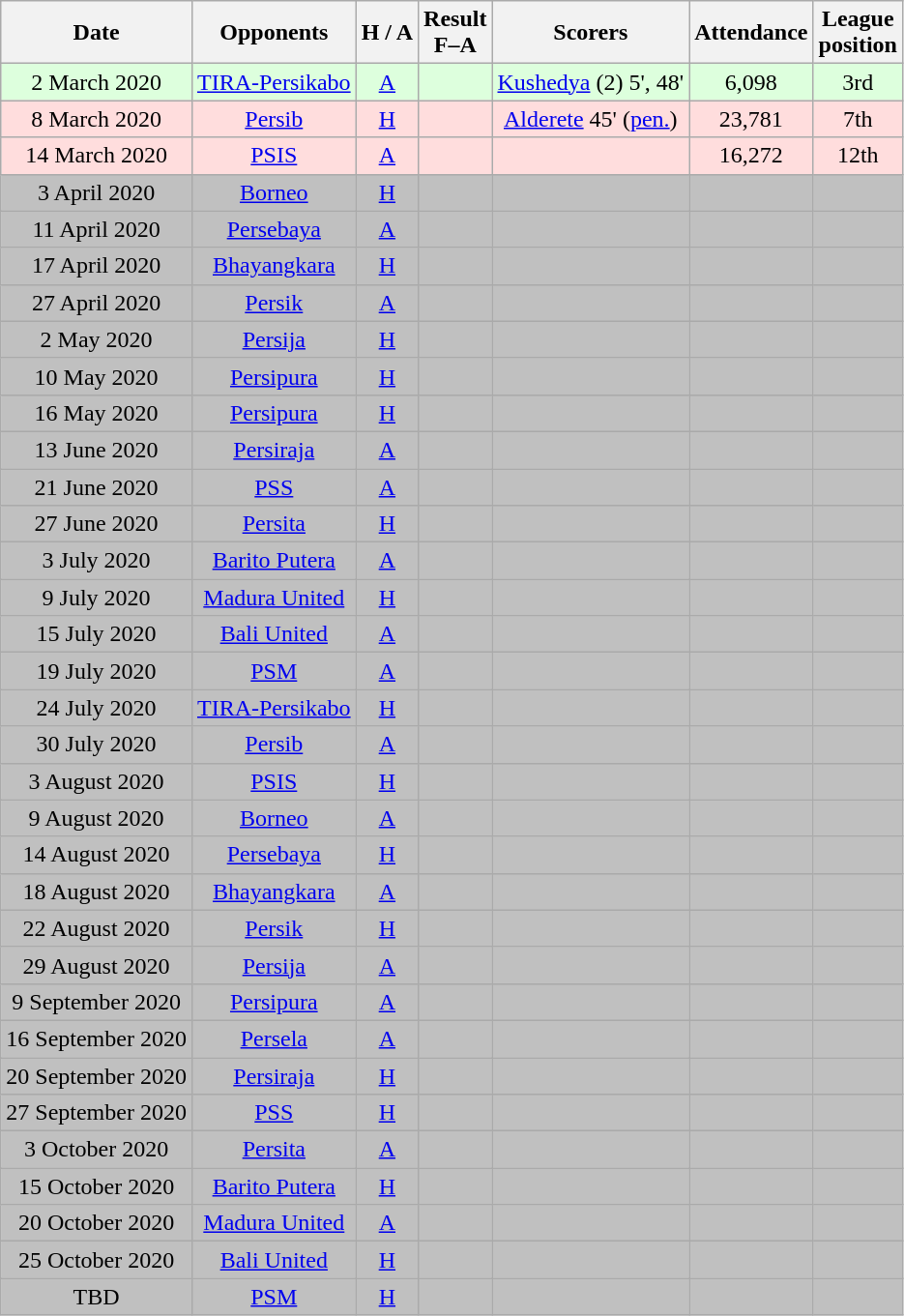<table class="wikitable" style="text-align:center">
<tr>
<th>Date</th>
<th>Opponents</th>
<th>H / A</th>
<th>Result<br>F–A</th>
<th>Scorers</th>
<th>Attendance</th>
<th>League<br>position</th>
</tr>
<tr style="background:#ddffdd">
<td>2 March 2020</td>
<td><a href='#'>TIRA-Persikabo</a></td>
<td><a href='#'>A</a></td>
<td></td>
<td><a href='#'>Kushedya</a> (2) 5', 48'</td>
<td>6,098</td>
<td>3rd</td>
</tr>
<tr style="background:#ffdddd">
<td>8 March 2020</td>
<td><a href='#'>Persib</a></td>
<td><a href='#'>H</a></td>
<td></td>
<td><a href='#'>Alderete</a> 45' (<a href='#'>pen.</a>)</td>
<td>23,781</td>
<td>7th</td>
</tr>
<tr style="background:#ffdddd">
<td>14 March 2020</td>
<td><a href='#'>PSIS</a></td>
<td><a href='#'>A</a></td>
<td></td>
<td></td>
<td>16,272</td>
<td>12th</td>
</tr>
<tr style="background:#C0C0C0;">
<td>3 April 2020</td>
<td><a href='#'>Borneo</a></td>
<td><a href='#'>H</a></td>
<td></td>
<td></td>
<td></td>
<td></td>
</tr>
<tr style="background:#C0C0C0;">
<td>11 April 2020</td>
<td><a href='#'>Persebaya</a></td>
<td><a href='#'>A</a></td>
<td></td>
<td></td>
<td></td>
<td></td>
</tr>
<tr style="background:#C0C0C0;">
<td>17 April 2020</td>
<td><a href='#'>Bhayangkara</a></td>
<td><a href='#'>H</a></td>
<td></td>
<td></td>
<td></td>
<td></td>
</tr>
<tr style="background:#C0C0C0;">
<td>27 April 2020</td>
<td><a href='#'>Persik</a></td>
<td><a href='#'>A</a></td>
<td></td>
<td></td>
<td></td>
<td></td>
</tr>
<tr style="background:#C0C0C0;">
<td>2 May 2020</td>
<td><a href='#'>Persija</a></td>
<td><a href='#'>H</a></td>
<td></td>
<td></td>
<td></td>
<td></td>
</tr>
<tr style="background:#C0C0C0;">
<td>10 May 2020</td>
<td><a href='#'>Persipura</a></td>
<td><a href='#'>H</a></td>
<td></td>
<td></td>
<td></td>
<td></td>
</tr>
<tr style="background:#C0C0C0;">
<td>16 May 2020</td>
<td><a href='#'>Persipura</a></td>
<td><a href='#'>H</a></td>
<td></td>
<td></td>
<td></td>
<td></td>
</tr>
<tr style="background:#C0C0C0;">
<td>13 June 2020</td>
<td><a href='#'>Persiraja</a></td>
<td><a href='#'>A</a></td>
<td></td>
<td></td>
<td></td>
<td></td>
</tr>
<tr style="background:#C0C0C0;">
<td>21 June 2020</td>
<td><a href='#'>PSS</a></td>
<td><a href='#'>A</a></td>
<td></td>
<td></td>
<td></td>
<td></td>
</tr>
<tr style="background:#C0C0C0;">
<td>27 June 2020</td>
<td><a href='#'>Persita</a></td>
<td><a href='#'>H</a></td>
<td></td>
<td></td>
<td></td>
<td></td>
</tr>
<tr style="background:#C0C0C0;">
<td>3 July 2020</td>
<td><a href='#'>Barito Putera</a></td>
<td><a href='#'>A</a></td>
<td></td>
<td></td>
<td></td>
<td></td>
</tr>
<tr style="background:#C0C0C0;">
<td>9 July 2020</td>
<td><a href='#'>Madura United</a></td>
<td><a href='#'>H</a></td>
<td></td>
<td></td>
<td></td>
<td></td>
</tr>
<tr style="background:#C0C0C0;">
<td>15 July 2020</td>
<td><a href='#'>Bali United</a></td>
<td><a href='#'>A</a></td>
<td></td>
<td></td>
<td></td>
<td></td>
</tr>
<tr style="background:#C0C0C0;">
<td>19 July 2020</td>
<td><a href='#'>PSM</a></td>
<td><a href='#'>A</a></td>
<td></td>
<td></td>
<td></td>
<td></td>
</tr>
<tr style="background:#C0C0C0;">
<td>24 July 2020</td>
<td><a href='#'>TIRA-Persikabo</a></td>
<td><a href='#'>H</a></td>
<td></td>
<td></td>
<td></td>
<td></td>
</tr>
<tr style="background:#C0C0C0;">
<td>30 July 2020</td>
<td><a href='#'>Persib</a></td>
<td><a href='#'>A</a></td>
<td></td>
<td></td>
<td></td>
<td></td>
</tr>
<tr style="background:#C0C0C0;">
<td>3 August 2020</td>
<td><a href='#'>PSIS</a></td>
<td><a href='#'>H</a></td>
<td></td>
<td></td>
<td></td>
<td></td>
</tr>
<tr style="background:#C0C0C0;">
<td>9 August 2020</td>
<td><a href='#'>Borneo</a></td>
<td><a href='#'>A</a></td>
<td></td>
<td></td>
<td></td>
<td></td>
</tr>
<tr style="background:#C0C0C0;">
<td>14 August 2020</td>
<td><a href='#'>Persebaya</a></td>
<td><a href='#'>H</a></td>
<td></td>
<td></td>
<td></td>
<td></td>
</tr>
<tr style="background:#C0C0C0;">
<td>18 August 2020</td>
<td><a href='#'>Bhayangkara</a></td>
<td><a href='#'>A</a></td>
<td></td>
<td></td>
<td></td>
<td></td>
</tr>
<tr style="background:#C0C0C0;">
<td>22 August 2020</td>
<td><a href='#'>Persik</a></td>
<td><a href='#'>H</a></td>
<td></td>
<td></td>
<td></td>
<td></td>
</tr>
<tr style="background:#C0C0C0;">
<td>29 August 2020</td>
<td><a href='#'>Persija</a></td>
<td><a href='#'>A</a></td>
<td></td>
<td></td>
<td></td>
<td></td>
</tr>
<tr style="background:#C0C0C0;">
<td>9 September 2020</td>
<td><a href='#'>Persipura</a></td>
<td><a href='#'>A</a></td>
<td></td>
<td></td>
<td></td>
<td></td>
</tr>
<tr style="background:#C0C0C0;">
<td>16 September 2020</td>
<td><a href='#'>Persela</a></td>
<td><a href='#'>A</a></td>
<td></td>
<td></td>
<td></td>
<td></td>
</tr>
<tr style="background:#C0C0C0;">
<td>20 September 2020</td>
<td><a href='#'>Persiraja</a></td>
<td><a href='#'>H</a></td>
<td></td>
<td></td>
<td></td>
<td></td>
</tr>
<tr style="background:#C0C0C0;">
<td>27 September 2020</td>
<td><a href='#'>PSS</a></td>
<td><a href='#'>H</a></td>
<td></td>
<td></td>
<td></td>
<td></td>
</tr>
<tr style="background:#C0C0C0;">
<td>3 October 2020</td>
<td><a href='#'>Persita</a></td>
<td><a href='#'>A</a></td>
<td></td>
<td></td>
<td></td>
<td></td>
</tr>
<tr style="background:#C0C0C0;">
<td>15 October 2020</td>
<td><a href='#'>Barito Putera</a></td>
<td><a href='#'>H</a></td>
<td></td>
<td></td>
<td></td>
<td></td>
</tr>
<tr style="background:#C0C0C0;">
<td>20 October 2020</td>
<td><a href='#'>Madura United</a></td>
<td><a href='#'>A</a></td>
<td></td>
<td></td>
<td></td>
<td></td>
</tr>
<tr style="background:#C0C0C0;">
<td>25 October 2020</td>
<td><a href='#'>Bali United</a></td>
<td><a href='#'>H</a></td>
<td></td>
<td></td>
<td></td>
<td></td>
</tr>
<tr style="background:#C0C0C0;">
<td>TBD</td>
<td><a href='#'>PSM</a></td>
<td><a href='#'>H</a></td>
<td></td>
<td></td>
<td></td>
<td></td>
</tr>
</table>
